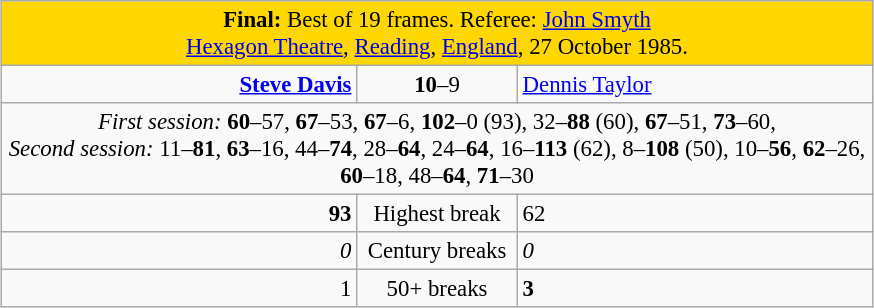<table class="wikitable" style="font-size: 95%; margin: 1em auto 1em auto;">
<tr>
<td colspan="3" align="center" bgcolor="#ffd700"><strong>Final:</strong> Best of 19 frames. Referee: <a href='#'>John Smyth</a><br><a href='#'>Hexagon Theatre</a>, <a href='#'>Reading</a>, <a href='#'>England</a>, 27 October 1985.</td>
</tr>
<tr>
<td width="230" align="right"><strong><a href='#'>Steve Davis</a></strong> <br></td>
<td width="100" align="center"><strong>10</strong>–9</td>
<td width="230"><a href='#'>Dennis Taylor</a> <br></td>
</tr>
<tr>
<td colspan="3" align="center" style="font-size: 100%"><em>First session:</em> <strong>60</strong>–57, <strong>67</strong>–53, <strong>67</strong>–6, <strong>102</strong>–0 (93), 32–<strong>88</strong> (60), <strong>67</strong>–51, <strong>73</strong>–60, <br><em>Second session:</em> 11–<strong>81</strong>, <strong>63</strong>–16, 44–<strong>74</strong>, 28–<strong>64</strong>, 24–<strong>64</strong>, 16–<strong>113</strong> (62), 8–<strong>108</strong> (50), 10–<strong>56</strong>, <strong>62</strong>–26, <strong>60</strong>–18, 48–<strong>64</strong>, <strong>71</strong>–30</td>
</tr>
<tr>
<td align="right"><strong>93</strong></td>
<td align="center">Highest break</td>
<td>62</td>
</tr>
<tr>
<td align="right"><em>0</em></td>
<td align="center">Century breaks</td>
<td><em>0</em></td>
</tr>
<tr>
<td align="right">1</td>
<td align="center">50+ breaks</td>
<td><strong>3</strong></td>
</tr>
</table>
